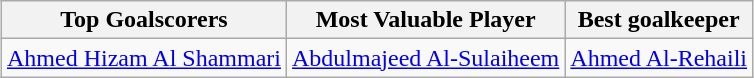<table class="wikitable" style="text-align: center; margin: 0 auto;">
<tr>
<th>Top Goalscorers</th>
<th>Most Valuable Player</th>
<th>Best goalkeeper</th>
</tr>
<tr>
<td> <a href='#'>Ahmed Hizam Al Shammari</a></td>
<td> <a href='#'>Abdulmajeed Al-Sulaiheem</a></td>
<td> <a href='#'>Ahmed Al-Rehaili</a></td>
</tr>
</table>
